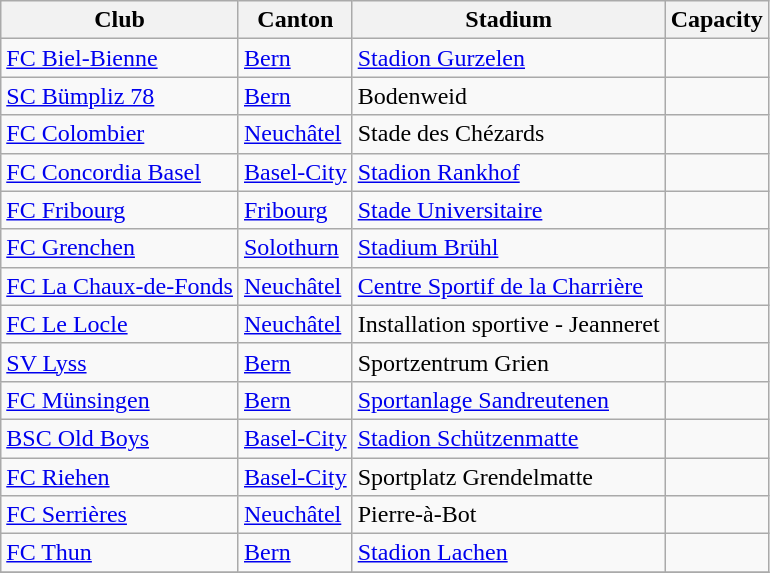<table class="wikitable">
<tr>
<th>Club</th>
<th>Canton</th>
<th>Stadium</th>
<th>Capacity</th>
</tr>
<tr>
<td><a href='#'>FC Biel-Bienne</a></td>
<td><a href='#'>Bern</a></td>
<td><a href='#'>Stadion Gurzelen</a></td>
<td></td>
</tr>
<tr>
<td><a href='#'>SC Bümpliz 78</a></td>
<td><a href='#'>Bern</a></td>
<td>Bodenweid</td>
<td></td>
</tr>
<tr>
<td><a href='#'>FC Colombier</a></td>
<td><a href='#'>Neuchâtel</a></td>
<td>Stade des Chézards</td>
<td></td>
</tr>
<tr>
<td><a href='#'>FC Concordia Basel</a></td>
<td><a href='#'>Basel-City</a></td>
<td><a href='#'>Stadion Rankhof</a></td>
<td></td>
</tr>
<tr>
<td><a href='#'>FC Fribourg</a></td>
<td><a href='#'>Fribourg</a></td>
<td><a href='#'>Stade Universitaire</a></td>
<td></td>
</tr>
<tr>
<td><a href='#'>FC Grenchen</a></td>
<td><a href='#'>Solothurn</a></td>
<td><a href='#'>Stadium Brühl</a></td>
<td></td>
</tr>
<tr>
<td><a href='#'>FC La Chaux-de-Fonds</a></td>
<td><a href='#'>Neuchâtel</a></td>
<td><a href='#'>Centre Sportif de la Charrière</a></td>
<td></td>
</tr>
<tr>
<td><a href='#'>FC Le Locle</a></td>
<td><a href='#'>Neuchâtel</a></td>
<td>Installation sportive - Jeanneret</td>
<td></td>
</tr>
<tr>
<td><a href='#'>SV Lyss</a></td>
<td><a href='#'>Bern</a></td>
<td>Sportzentrum Grien</td>
<td></td>
</tr>
<tr>
<td><a href='#'>FC Münsingen</a></td>
<td><a href='#'>Bern</a></td>
<td><a href='#'>Sportanlage Sandreutenen</a></td>
<td></td>
</tr>
<tr>
<td><a href='#'>BSC Old Boys</a></td>
<td><a href='#'>Basel-City</a></td>
<td><a href='#'>Stadion Schützenmatte</a></td>
<td></td>
</tr>
<tr>
<td><a href='#'>FC Riehen</a></td>
<td><a href='#'>Basel-City</a></td>
<td>Sportplatz Grendelmatte</td>
<td></td>
</tr>
<tr>
<td><a href='#'>FC Serrières</a></td>
<td><a href='#'>Neuchâtel</a></td>
<td>Pierre-à-Bot</td>
<td></td>
</tr>
<tr>
<td><a href='#'>FC Thun</a></td>
<td><a href='#'>Bern</a></td>
<td><a href='#'>Stadion Lachen</a></td>
<td></td>
</tr>
<tr>
</tr>
</table>
